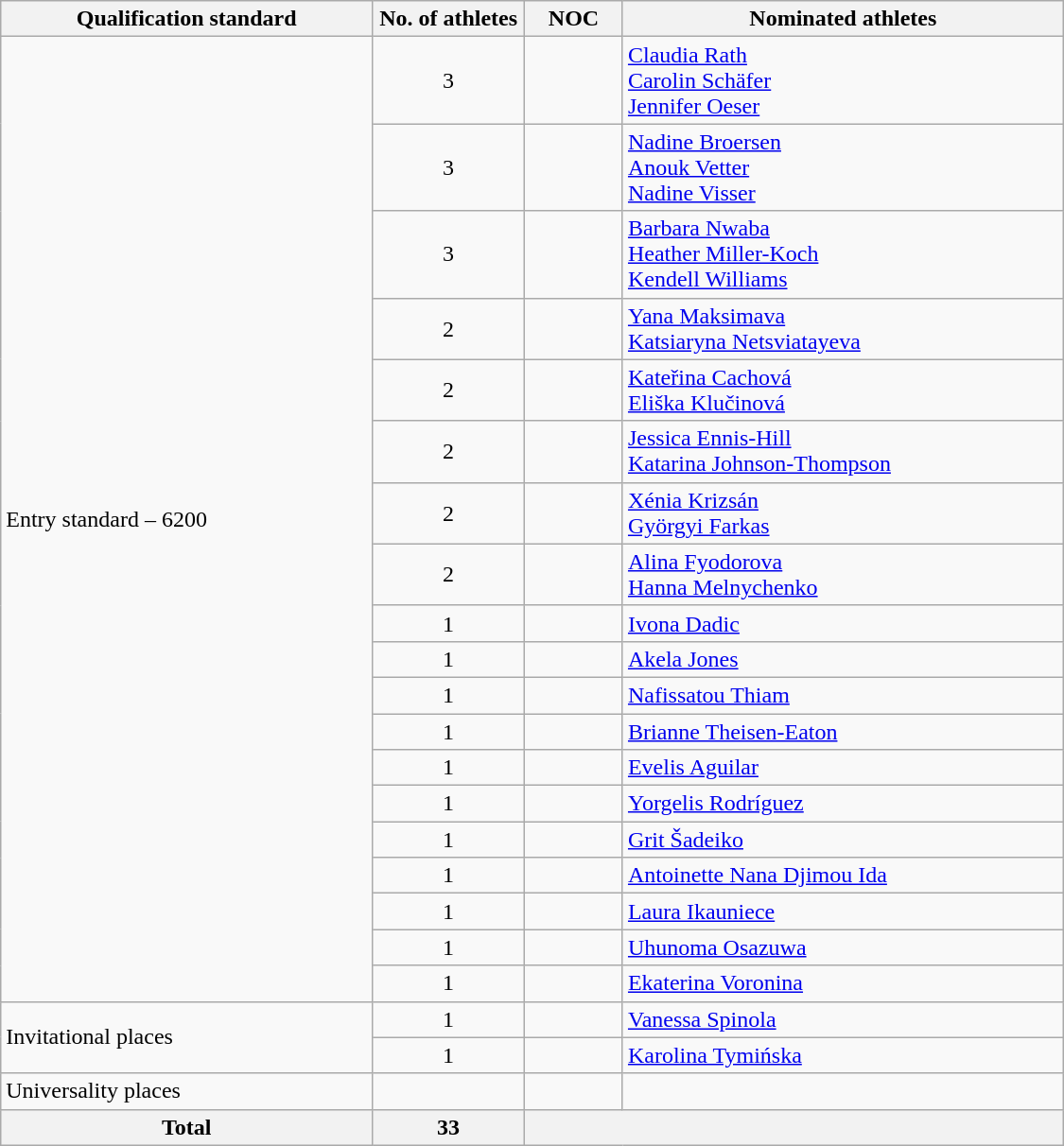<table class="wikitable"  style="text-align:left; width:750px;">
<tr>
<th>Qualification standard</th>
<th width=100>No. of athletes</th>
<th>NOC</th>
<th>Nominated athletes</th>
</tr>
<tr>
<td rowspan=19>Entry standard – 6200</td>
<td style="text-align:center;">3</td>
<td></td>
<td><a href='#'>Claudia Rath</a><br><a href='#'>Carolin Schäfer</a><br><a href='#'>Jennifer Oeser</a></td>
</tr>
<tr>
<td style="text-align:center;">3</td>
<td></td>
<td><a href='#'>Nadine Broersen</a><br><a href='#'>Anouk Vetter</a><br><a href='#'>Nadine Visser</a></td>
</tr>
<tr>
<td style="text-align:center;">3</td>
<td></td>
<td><a href='#'>Barbara Nwaba</a><br><a href='#'>Heather Miller-Koch</a><br><a href='#'>Kendell Williams</a></td>
</tr>
<tr>
<td style="text-align:center;">2</td>
<td></td>
<td><a href='#'>Yana Maksimava</a><br><a href='#'>Katsiaryna Netsviatayeva</a></td>
</tr>
<tr>
<td style="text-align:center;">2</td>
<td></td>
<td><a href='#'>Kateřina Cachová</a><br><a href='#'>Eliška Klučinová</a></td>
</tr>
<tr>
<td style="text-align:center;">2</td>
<td></td>
<td><a href='#'>Jessica Ennis-Hill</a><br><a href='#'>Katarina Johnson-Thompson</a></td>
</tr>
<tr>
<td style="text-align:center;">2</td>
<td></td>
<td><a href='#'>Xénia Krizsán</a><br><a href='#'>Györgyi Farkas</a></td>
</tr>
<tr>
<td style="text-align:center;">2</td>
<td></td>
<td><a href='#'>Alina Fyodorova</a><br><a href='#'>Hanna Melnychenko</a></td>
</tr>
<tr>
<td style="text-align:center;">1</td>
<td></td>
<td><a href='#'>Ivona Dadic</a></td>
</tr>
<tr>
<td style="text-align:center;">1</td>
<td></td>
<td><a href='#'>Akela Jones</a></td>
</tr>
<tr>
<td style="text-align:center;">1</td>
<td></td>
<td><a href='#'>Nafissatou Thiam</a></td>
</tr>
<tr>
<td style="text-align:center;">1</td>
<td></td>
<td><a href='#'>Brianne Theisen-Eaton</a></td>
</tr>
<tr>
<td style="text-align:center;">1</td>
<td></td>
<td><a href='#'>Evelis Aguilar</a></td>
</tr>
<tr>
<td style="text-align:center;">1</td>
<td></td>
<td><a href='#'>Yorgelis Rodríguez</a></td>
</tr>
<tr>
<td style="text-align:center;">1</td>
<td></td>
<td><a href='#'>Grit Šadeiko</a></td>
</tr>
<tr>
<td style="text-align:center;">1</td>
<td></td>
<td><a href='#'>Antoinette Nana Djimou Ida</a></td>
</tr>
<tr>
<td style="text-align:center;">1</td>
<td></td>
<td><a href='#'>Laura Ikauniece</a></td>
</tr>
<tr>
<td style="text-align:center;">1</td>
<td></td>
<td><a href='#'>Uhunoma Osazuwa</a></td>
</tr>
<tr>
<td style="text-align:center;">1</td>
<td></td>
<td><a href='#'>Ekaterina Voronina</a></td>
</tr>
<tr>
<td rowspan=2>Invitational places</td>
<td style="text-align:center;">1</td>
<td></td>
<td><a href='#'>Vanessa Spinola</a></td>
</tr>
<tr>
<td style="text-align:center;">1</td>
<td></td>
<td><a href='#'>Karolina Tymińska</a></td>
</tr>
<tr>
<td>Universality places</td>
<td></td>
<td></td>
<td></td>
</tr>
<tr>
<th>Total</th>
<th>33</th>
<th colspan=2></th>
</tr>
</table>
